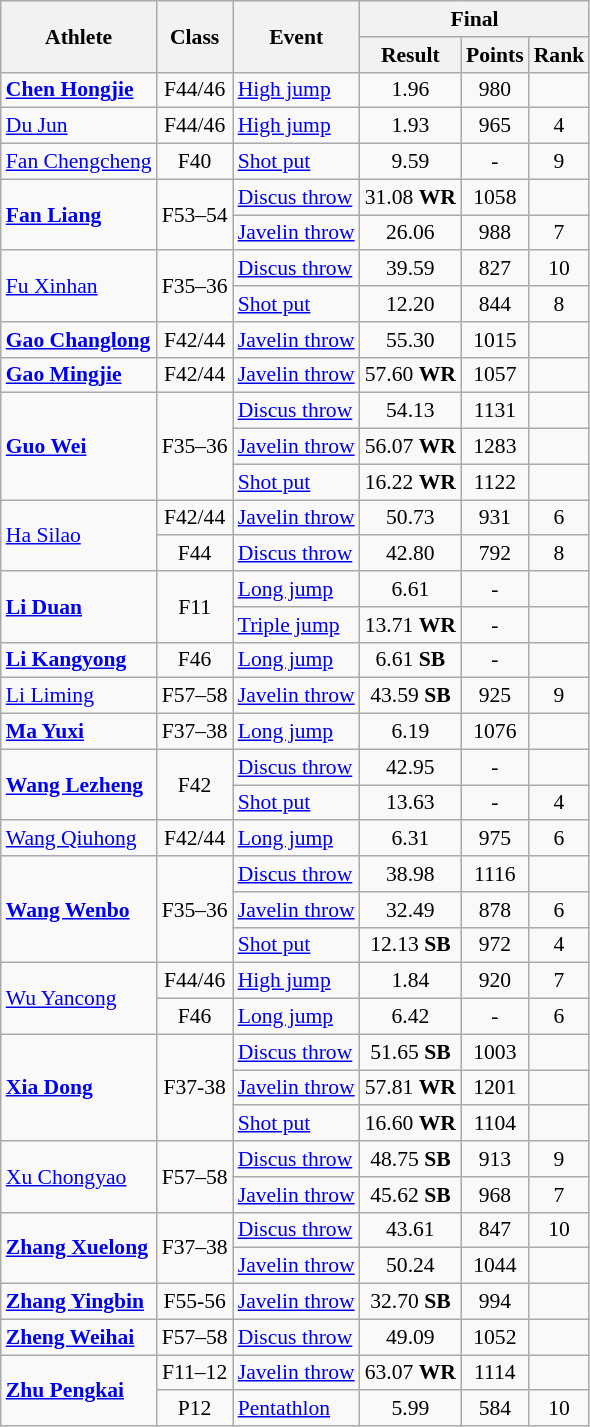<table class=wikitable style="font-size:90%">
<tr>
<th rowspan="2">Athlete</th>
<th rowspan="2">Class</th>
<th rowspan="2">Event</th>
<th colspan="3">Final</th>
</tr>
<tr>
<th>Result</th>
<th>Points</th>
<th>Rank</th>
</tr>
<tr>
<td><strong><a href='#'>Chen Hongjie</a></strong></td>
<td style="text-align:center;">F44/46</td>
<td><a href='#'>High jump</a></td>
<td style="text-align:center;">1.96</td>
<td style="text-align:center;">980</td>
<td style="text-align:center;"></td>
</tr>
<tr>
<td><a href='#'>Du Jun</a></td>
<td style="text-align:center;">F44/46</td>
<td><a href='#'>High jump</a></td>
<td style="text-align:center;">1.93</td>
<td style="text-align:center;">965</td>
<td style="text-align:center;">4</td>
</tr>
<tr>
<td><a href='#'>Fan Chengcheng</a></td>
<td style="text-align:center;">F40</td>
<td><a href='#'>Shot put</a></td>
<td style="text-align:center;">9.59</td>
<td style="text-align:center;">-</td>
<td style="text-align:center;">9</td>
</tr>
<tr>
<td rowspan="2"><strong><a href='#'>Fan Liang</a></strong></td>
<td rowspan="2" style="text-align:center;">F53–54</td>
<td><a href='#'>Discus throw</a></td>
<td style="text-align:center;">31.08 <strong>WR</strong></td>
<td style="text-align:center;">1058</td>
<td style="text-align:center;"></td>
</tr>
<tr>
<td><a href='#'>Javelin throw</a></td>
<td style="text-align:center;">26.06</td>
<td style="text-align:center;">988</td>
<td style="text-align:center;">7</td>
</tr>
<tr>
<td rowspan="2"><a href='#'>Fu Xinhan</a></td>
<td rowspan="2" style="text-align:center;">F35–36</td>
<td><a href='#'>Discus throw</a></td>
<td style="text-align:center;">39.59</td>
<td style="text-align:center;">827</td>
<td style="text-align:center;">10</td>
</tr>
<tr>
<td><a href='#'>Shot put</a></td>
<td style="text-align:center;">12.20</td>
<td style="text-align:center;">844</td>
<td style="text-align:center;">8</td>
</tr>
<tr>
<td><strong><a href='#'>Gao Changlong</a></strong></td>
<td style="text-align:center;">F42/44</td>
<td><a href='#'>Javelin throw</a></td>
<td style="text-align:center;">55.30</td>
<td style="text-align:center;">1015</td>
<td style="text-align:center;"></td>
</tr>
<tr>
<td><strong><a href='#'>Gao Mingjie</a></strong></td>
<td style="text-align:center;">F42/44</td>
<td><a href='#'>Javelin throw</a></td>
<td style="text-align:center;">57.60 <strong>WR</strong></td>
<td style="text-align:center;">1057</td>
<td style="text-align:center;"></td>
</tr>
<tr>
<td rowspan="3"><strong><a href='#'>Guo Wei</a></strong></td>
<td rowspan="3" style="text-align:center;">F35–36</td>
<td><a href='#'>Discus throw</a></td>
<td style="text-align:center;">54.13</td>
<td style="text-align:center;">1131</td>
<td style="text-align:center;"></td>
</tr>
<tr>
<td><a href='#'>Javelin throw</a></td>
<td style="text-align:center;">56.07 <strong>WR</strong></td>
<td style="text-align:center;">1283</td>
<td style="text-align:center;"></td>
</tr>
<tr>
<td><a href='#'>Shot put</a></td>
<td style="text-align:center;">16.22 <strong>WR</strong></td>
<td style="text-align:center;">1122</td>
<td style="text-align:center;"></td>
</tr>
<tr>
<td rowspan="2"><a href='#'>Ha Silao</a></td>
<td style="text-align:center;">F42/44</td>
<td><a href='#'>Javelin throw</a></td>
<td style="text-align:center;">50.73</td>
<td style="text-align:center;">931</td>
<td style="text-align:center;">6</td>
</tr>
<tr>
<td style="text-align:center;">F44</td>
<td><a href='#'>Discus throw</a></td>
<td style="text-align:center;">42.80</td>
<td style="text-align:center;">792</td>
<td style="text-align:center;">8</td>
</tr>
<tr>
<td rowspan="2"><strong><a href='#'>Li Duan</a></strong></td>
<td rowspan="2" style="text-align:center;">F11</td>
<td><a href='#'>Long jump</a></td>
<td style="text-align:center;">6.61</td>
<td style="text-align:center;">-</td>
<td style="text-align:center;"></td>
</tr>
<tr>
<td><a href='#'>Triple jump</a></td>
<td style="text-align:center;">13.71 <strong>WR</strong></td>
<td style="text-align:center;">-</td>
<td style="text-align:center;"></td>
</tr>
<tr>
<td><strong><a href='#'>Li Kangyong</a></strong></td>
<td style="text-align:center;">F46</td>
<td><a href='#'>Long jump</a></td>
<td style="text-align:center;">6.61 <strong>SB</strong></td>
<td style="text-align:center;">-</td>
<td style="text-align:center;"></td>
</tr>
<tr>
<td><a href='#'>Li Liming</a></td>
<td style="text-align:center;">F57–58</td>
<td><a href='#'>Javelin throw</a></td>
<td style="text-align:center;">43.59 <strong>SB</strong></td>
<td style="text-align:center;">925</td>
<td style="text-align:center;">9</td>
</tr>
<tr>
<td><strong><a href='#'>Ma Yuxi</a></strong></td>
<td style="text-align:center;">F37–38</td>
<td><a href='#'>Long jump</a></td>
<td style="text-align:center;">6.19</td>
<td style="text-align:center;">1076</td>
<td style="text-align:center;"></td>
</tr>
<tr>
<td rowspan="2"><strong><a href='#'>Wang Lezheng</a></strong></td>
<td rowspan="2" style="text-align:center;">F42</td>
<td><a href='#'>Discus throw</a></td>
<td style="text-align:center;">42.95</td>
<td style="text-align:center;">-</td>
<td style="text-align:center;"></td>
</tr>
<tr>
<td><a href='#'>Shot put</a></td>
<td style="text-align:center;">13.63</td>
<td style="text-align:center;">-</td>
<td style="text-align:center;">4</td>
</tr>
<tr>
<td><a href='#'>Wang Qiuhong</a></td>
<td style="text-align:center;">F42/44</td>
<td><a href='#'>Long jump</a></td>
<td style="text-align:center;">6.31</td>
<td style="text-align:center;">975</td>
<td style="text-align:center;">6</td>
</tr>
<tr>
<td rowspan="3"><strong><a href='#'>Wang Wenbo</a></strong></td>
<td rowspan="3" style="text-align:center;">F35–36</td>
<td><a href='#'>Discus throw</a></td>
<td style="text-align:center;">38.98</td>
<td style="text-align:center;">1116</td>
<td style="text-align:center;"></td>
</tr>
<tr>
<td><a href='#'>Javelin throw</a></td>
<td style="text-align:center;">32.49</td>
<td style="text-align:center;">878</td>
<td style="text-align:center;">6</td>
</tr>
<tr>
<td><a href='#'>Shot put</a></td>
<td style="text-align:center;">12.13 <strong>SB</strong></td>
<td style="text-align:center;">972</td>
<td style="text-align:center;">4</td>
</tr>
<tr>
<td rowspan="2"><a href='#'>Wu Yancong</a></td>
<td style="text-align:center;">F44/46</td>
<td><a href='#'>High jump</a></td>
<td style="text-align:center;">1.84</td>
<td style="text-align:center;">920</td>
<td style="text-align:center;">7</td>
</tr>
<tr>
<td style="text-align:center;">F46</td>
<td><a href='#'>Long jump</a></td>
<td style="text-align:center;">6.42</td>
<td style="text-align:center;">-</td>
<td style="text-align:center;">6</td>
</tr>
<tr>
<td rowspan="3"><strong><a href='#'>Xia Dong</a></strong></td>
<td rowspan="3" style="text-align:center;">F37-38</td>
<td><a href='#'>Discus throw</a></td>
<td style="text-align:center;">51.65 <strong>SB</strong></td>
<td style="text-align:center;">1003</td>
<td style="text-align:center;"></td>
</tr>
<tr>
<td><a href='#'>Javelin throw</a></td>
<td style="text-align:center;">57.81 <strong>WR</strong></td>
<td style="text-align:center;">1201</td>
<td style="text-align:center;"></td>
</tr>
<tr>
<td><a href='#'>Shot put</a></td>
<td style="text-align:center;">16.60 <strong>WR</strong></td>
<td style="text-align:center;">1104</td>
<td style="text-align:center;"></td>
</tr>
<tr>
<td rowspan="2"><a href='#'>Xu Chongyao</a></td>
<td rowspan="2" style="text-align:center;">F57–58</td>
<td><a href='#'>Discus throw</a></td>
<td style="text-align:center;">48.75 <strong>SB</strong></td>
<td style="text-align:center;">913</td>
<td style="text-align:center;">9</td>
</tr>
<tr>
<td><a href='#'>Javelin throw</a></td>
<td style="text-align:center;">45.62 <strong>SB</strong></td>
<td style="text-align:center;">968</td>
<td style="text-align:center;">7</td>
</tr>
<tr>
<td rowspan="2"><strong><a href='#'>Zhang Xuelong</a></strong></td>
<td rowspan="2" style="text-align:center;">F37–38</td>
<td><a href='#'>Discus throw</a></td>
<td style="text-align:center;">43.61</td>
<td style="text-align:center;">847</td>
<td style="text-align:center;">10</td>
</tr>
<tr>
<td><a href='#'>Javelin throw</a></td>
<td style="text-align:center;">50.24</td>
<td style="text-align:center;">1044</td>
<td style="text-align:center;"></td>
</tr>
<tr>
<td><strong><a href='#'>Zhang Yingbin</a></strong></td>
<td style="text-align:center;">F55-56</td>
<td><a href='#'>Javelin throw</a></td>
<td style="text-align:center;">32.70 <strong>SB</strong></td>
<td style="text-align:center;">994</td>
<td style="text-align:center;"></td>
</tr>
<tr>
<td><strong><a href='#'>Zheng Weihai</a></strong></td>
<td style="text-align:center;">F57–58</td>
<td><a href='#'>Discus throw</a></td>
<td style="text-align:center;">49.09</td>
<td style="text-align:center;">1052</td>
<td style="text-align:center;"></td>
</tr>
<tr>
<td rowspan="2"><strong><a href='#'>Zhu Pengkai</a></strong></td>
<td style="text-align:center;">F11–12</td>
<td><a href='#'>Javelin throw</a></td>
<td style="text-align:center;">63.07 <strong>WR</strong></td>
<td style="text-align:center;">1114</td>
<td style="text-align:center;"></td>
</tr>
<tr>
<td style="text-align:center;">P12</td>
<td><a href='#'>Pentathlon</a></td>
<td style="text-align:center;">5.99</td>
<td style="text-align:center;">584</td>
<td style="text-align:center;">10</td>
</tr>
</table>
